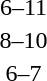<table style="text-align:center">
<tr>
<th width=200></th>
<th width=100></th>
<th width=200></th>
</tr>
<tr>
<td align=right></td>
<td>6–11</td>
<td align=left><strong></strong></td>
</tr>
<tr>
<td align=right></td>
<td>8–10</td>
<td align=left><strong></strong></td>
</tr>
<tr>
<td align=right></td>
<td>6–7</td>
<td align=left><strong></strong></td>
</tr>
</table>
